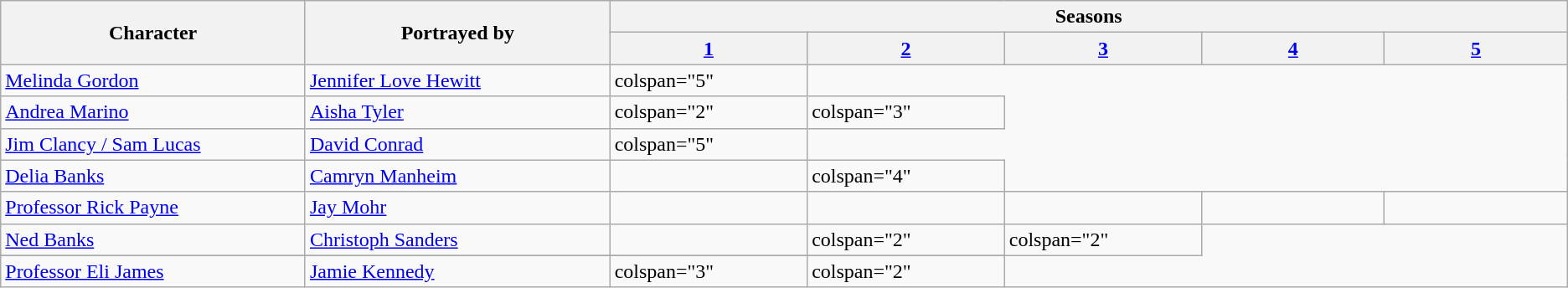<table class="wikitable">
<tr>
<th style="width:10%;" rowspan="2">Character</th>
<th style="width:10%;" rowspan="2">Portrayed by</th>
<th colspan="5">Seasons</th>
</tr>
<tr>
<th width="6%"><a href='#'>1</a></th>
<th width="6%"><a href='#'>2</a></th>
<th width="6%"><a href='#'>3</a></th>
<th width="6%"><a href='#'>4</a></th>
<th width="6%"><a href='#'>5</a></th>
</tr>
<tr>
<td><a href='#'>Melinda Gordon</a></td>
<td><a href='#'>Jennifer Love Hewitt</a></td>
<td>colspan="5" </td>
</tr>
<tr>
<td><a href='#'>Andrea Marino</a></td>
<td><a href='#'>Aisha Tyler</a></td>
<td>colspan="2" </td>
<td>colspan="3" </td>
</tr>
<tr>
<td><a href='#'>Jim Clancy / Sam Lucas</a></td>
<td><a href='#'>David Conrad</a></td>
<td>colspan="5" </td>
</tr>
<tr>
<td><a href='#'>Delia Banks</a></td>
<td><a href='#'>Camryn Manheim</a></td>
<td></td>
<td>colspan="4" </td>
</tr>
<tr>
<td><a href='#'>Professor Rick Payne</a></td>
<td><a href='#'>Jay Mohr</a></td>
<td></td>
<td></td>
<td></td>
<td></td>
<td></td>
</tr>
<tr>
<td><a href='#'>Ned Banks</a></td>
<td><a href='#'>Christoph Sanders</a></td>
<td></td>
<td>colspan="2" </td>
<td>colspan="2" </td>
</tr>
<tr>
</tr>
<tr>
<td><a href='#'>Professor Eli James</a></td>
<td><a href='#'>Jamie Kennedy</a></td>
<td>colspan="3"  </td>
<td>colspan="2" </td>
</tr>
</table>
